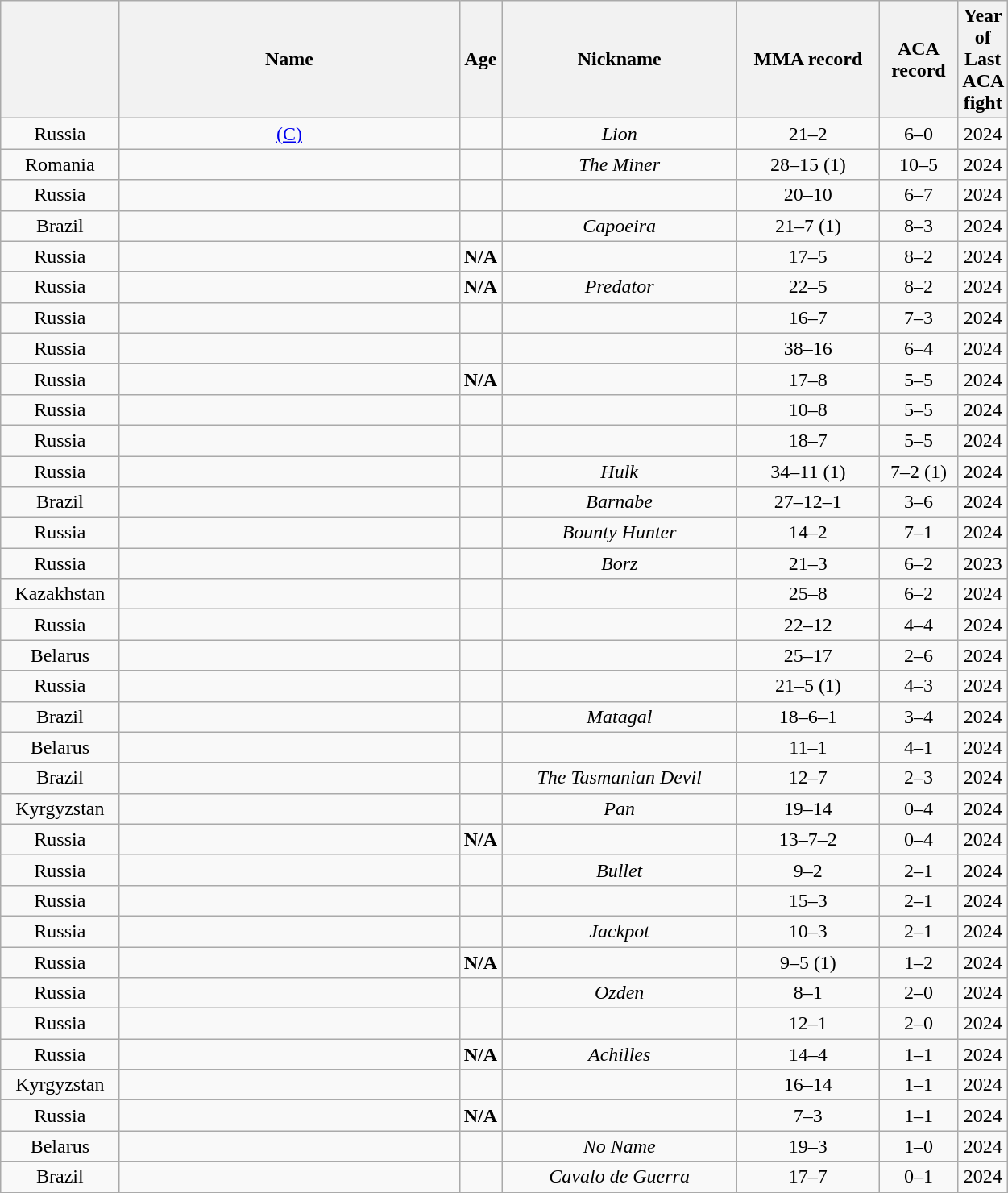<table class="wikitable sortable" width="66%" style="text-align:center;">
<tr>
<th width=12%></th>
<th width=37%>Name</th>
<th width=3%>Age</th>
<th width=25%>Nickname</th>
<th width=15%>MMA record</th>
<th width=10%>ACA record</th>
<th width=11%>Year of Last ACA fight</th>
</tr>
<tr style="display:none;">
<td>!a</td>
<td>!a</td>
<td>!a</td>
<td>-9999f</td>
</tr>
<tr>
<td><span>Russia</span></td>
<td> <a href='#'>(C)</a></td>
<td></td>
<td><em>Lion</em></td>
<td>21–2</td>
<td>6–0</td>
<td>2024</td>
</tr>
<tr>
<td><span>Romania</span></td>
<td></td>
<td></td>
<td><em>The Miner</em></td>
<td>28–15 (1)</td>
<td>10–5</td>
<td>2024</td>
</tr>
<tr>
<td><span>Russia</span></td>
<td></td>
<td></td>
<td></td>
<td>20–10</td>
<td>6–7</td>
<td>2024</td>
</tr>
<tr>
<td><span>Brazil</span></td>
<td></td>
<td></td>
<td><em>Capoeira</em></td>
<td>21–7 (1)</td>
<td>8–3</td>
<td>2024</td>
</tr>
<tr>
<td><span>Russia</span></td>
<td></td>
<td><strong>N/A</strong></td>
<td></td>
<td>17–5</td>
<td>8–2</td>
<td>2024</td>
</tr>
<tr>
<td><span>Russia</span></td>
<td></td>
<td><strong>N/A</strong></td>
<td><em>Predator</em></td>
<td>22–5</td>
<td>8–2</td>
<td>2024</td>
</tr>
<tr>
<td><span>Russia</span></td>
<td></td>
<td></td>
<td></td>
<td>16–7</td>
<td>7–3</td>
<td>2024</td>
</tr>
<tr>
<td><span>Russia</span></td>
<td></td>
<td></td>
<td></td>
<td>38–16</td>
<td>6–4</td>
<td>2024</td>
</tr>
<tr>
<td><span>Russia</span></td>
<td></td>
<td><strong>N/A</strong></td>
<td></td>
<td>17–8</td>
<td>5–5</td>
<td>2024</td>
</tr>
<tr>
<td><span>Russia</span></td>
<td></td>
<td></td>
<td></td>
<td>10–8</td>
<td>5–5</td>
<td>2024</td>
</tr>
<tr>
<td><span>Russia</span></td>
<td></td>
<td></td>
<td></td>
<td>18–7</td>
<td>5–5</td>
<td>2024</td>
</tr>
<tr>
<td><span>Russia</span></td>
<td></td>
<td></td>
<td><em>Hulk</em></td>
<td>34–11 (1)</td>
<td>7–2 (1)</td>
<td>2024</td>
</tr>
<tr>
<td><span>Brazil</span></td>
<td></td>
<td></td>
<td><em>Barnabe</em></td>
<td>27–12–1</td>
<td>3–6</td>
<td>2024</td>
</tr>
<tr>
<td><span>Russia</span></td>
<td></td>
<td></td>
<td><em>Bounty Hunter</em></td>
<td>14–2</td>
<td>7–1</td>
<td>2024</td>
</tr>
<tr>
<td><span>Russia</span></td>
<td></td>
<td></td>
<td><em>Borz</em></td>
<td>21–3</td>
<td>6–2</td>
<td>2023</td>
</tr>
<tr>
<td><span>Kazakhstan</span></td>
<td></td>
<td></td>
<td></td>
<td>25–8</td>
<td>6–2</td>
<td>2024</td>
</tr>
<tr>
<td><span>Russia</span></td>
<td></td>
<td></td>
<td></td>
<td>22–12</td>
<td>4–4</td>
<td>2024</td>
</tr>
<tr>
<td><span>Belarus</span></td>
<td></td>
<td></td>
<td></td>
<td>25–17</td>
<td>2–6</td>
<td>2024</td>
</tr>
<tr>
<td><span>Russia</span></td>
<td></td>
<td></td>
<td></td>
<td>21–5 (1)</td>
<td>4–3</td>
<td>2024</td>
</tr>
<tr>
<td><span>Brazil</span></td>
<td></td>
<td></td>
<td><em>Matagal</em></td>
<td>18–6–1</td>
<td>3–4</td>
<td>2024</td>
</tr>
<tr>
<td><span>Belarus</span></td>
<td></td>
<td></td>
<td></td>
<td>11–1</td>
<td>4–1</td>
<td>2024</td>
</tr>
<tr>
<td><span>Brazil</span></td>
<td></td>
<td></td>
<td><em>The Tasmanian Devil</em></td>
<td>12–7</td>
<td>2–3</td>
<td>2024</td>
</tr>
<tr>
<td><span>Kyrgyzstan</span></td>
<td></td>
<td></td>
<td><em>Pan</em></td>
<td>19–14</td>
<td>0–4</td>
<td>2024</td>
</tr>
<tr>
<td><span>Russia</span></td>
<td></td>
<td><strong>N/A</strong></td>
<td></td>
<td>13–7–2</td>
<td>0–4</td>
<td>2024</td>
</tr>
<tr>
<td><span>Russia</span></td>
<td></td>
<td></td>
<td><em>Bullet</em></td>
<td>9–2</td>
<td>2–1</td>
<td>2024</td>
</tr>
<tr>
<td><span>Russia</span></td>
<td></td>
<td></td>
<td></td>
<td>15–3</td>
<td>2–1</td>
<td>2024</td>
</tr>
<tr>
<td><span>Russia</span></td>
<td></td>
<td></td>
<td><em>Jackpot</em></td>
<td>10–3</td>
<td>2–1</td>
<td>2024</td>
</tr>
<tr>
<td><span>Russia</span></td>
<td></td>
<td><strong>N/A</strong></td>
<td></td>
<td>9–5 (1)</td>
<td>1–2</td>
<td>2024</td>
</tr>
<tr>
<td><span>Russia</span></td>
<td></td>
<td></td>
<td><em>Ozden</em></td>
<td>8–1</td>
<td>2–0</td>
<td>2024</td>
</tr>
<tr>
<td><span>Russia</span></td>
<td></td>
<td></td>
<td></td>
<td>12–1</td>
<td>2–0</td>
<td>2024</td>
</tr>
<tr>
<td><span>Russia</span></td>
<td></td>
<td><strong>N/A</strong></td>
<td><em>Achilles</em></td>
<td>14–4</td>
<td>1–1</td>
<td>2024</td>
</tr>
<tr>
<td><span>Kyrgyzstan</span></td>
<td></td>
<td></td>
<td></td>
<td>16–14</td>
<td>1–1</td>
<td>2024</td>
</tr>
<tr>
<td><span>Russia</span></td>
<td></td>
<td><strong>N/A</strong></td>
<td></td>
<td>7–3</td>
<td>1–1</td>
<td>2024</td>
</tr>
<tr>
<td><span>Belarus</span></td>
<td></td>
<td></td>
<td><em>No Name</em></td>
<td>19–3</td>
<td>1–0</td>
<td>2024</td>
</tr>
<tr>
<td><span>Brazil</span></td>
<td></td>
<td></td>
<td><em>Cavalo de Guerra</em></td>
<td>17–7</td>
<td>0–1</td>
<td>2024</td>
</tr>
<tr>
</tr>
</table>
